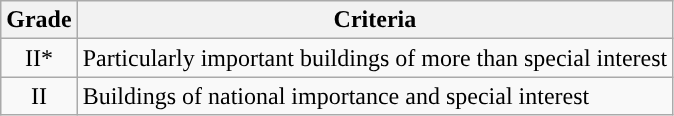<table class="wikitable">
<tr>
<th>Grade</th>
<th>Criteria</th>
</tr>
<tr>
<td align="center" >II*</td>
<td>Particularly important buildings of more than special interest</td>
</tr>
<tr>
<td align="center" >II</td>
<td>Buildings of national importance and special interest</td>
</tr>
</table>
